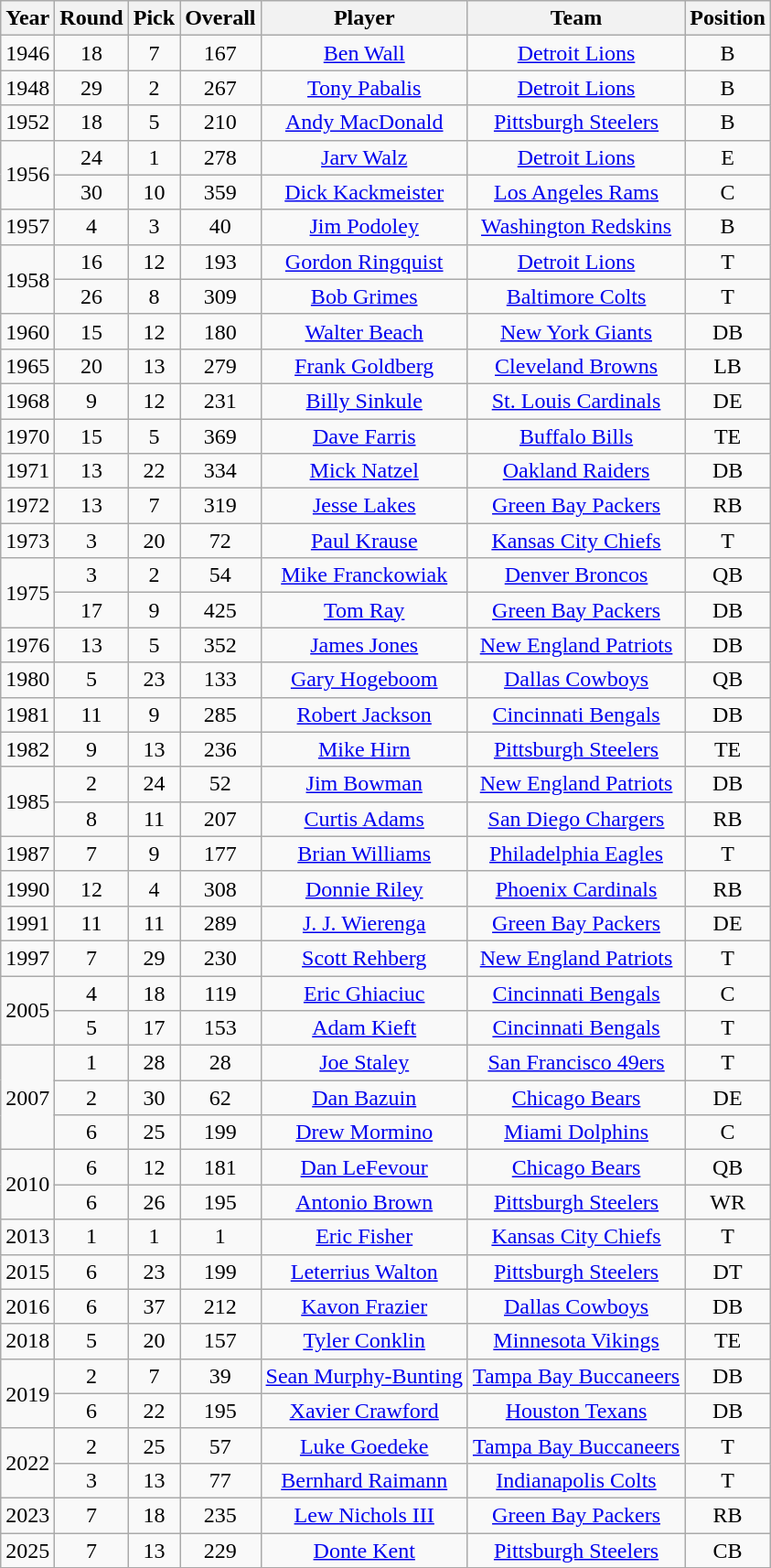<table class="wikitable sortable" style="text-align: center;">
<tr>
<th>Year</th>
<th>Round</th>
<th>Pick</th>
<th>Overall</th>
<th>Player</th>
<th>Team</th>
<th>Position</th>
</tr>
<tr>
<td>1946</td>
<td>18</td>
<td>7</td>
<td>167</td>
<td><a href='#'>Ben Wall</a></td>
<td><a href='#'>Detroit Lions</a></td>
<td>B</td>
</tr>
<tr>
<td>1948</td>
<td>29</td>
<td>2</td>
<td>267</td>
<td><a href='#'>Tony Pabalis</a></td>
<td><a href='#'>Detroit Lions</a></td>
<td>B</td>
</tr>
<tr>
<td>1952</td>
<td>18</td>
<td>5</td>
<td>210</td>
<td><a href='#'>Andy MacDonald</a></td>
<td><a href='#'>Pittsburgh Steelers</a></td>
<td>B</td>
</tr>
<tr>
<td rowspan="2">1956</td>
<td>24</td>
<td>1</td>
<td>278</td>
<td><a href='#'>Jarv Walz</a></td>
<td><a href='#'>Detroit Lions</a></td>
<td>E</td>
</tr>
<tr>
<td>30</td>
<td>10</td>
<td>359</td>
<td><a href='#'>Dick Kackmeister</a></td>
<td><a href='#'>Los Angeles Rams</a></td>
<td>C</td>
</tr>
<tr>
<td>1957</td>
<td>4</td>
<td>3</td>
<td>40</td>
<td><a href='#'>Jim Podoley</a></td>
<td><a href='#'>Washington Redskins</a></td>
<td>B</td>
</tr>
<tr>
<td rowspan="2">1958</td>
<td>16</td>
<td>12</td>
<td>193</td>
<td><a href='#'>Gordon Ringquist</a></td>
<td><a href='#'>Detroit Lions</a></td>
<td>T</td>
</tr>
<tr>
<td>26</td>
<td>8</td>
<td>309</td>
<td><a href='#'>Bob Grimes</a></td>
<td><a href='#'>Baltimore Colts</a></td>
<td>T</td>
</tr>
<tr>
<td>1960</td>
<td>15</td>
<td>12</td>
<td>180</td>
<td><a href='#'>Walter Beach</a></td>
<td><a href='#'>New York Giants</a></td>
<td>DB</td>
</tr>
<tr>
<td>1965</td>
<td>20</td>
<td>13</td>
<td>279</td>
<td><a href='#'>Frank Goldberg</a></td>
<td><a href='#'>Cleveland Browns</a></td>
<td>LB</td>
</tr>
<tr>
<td>1968</td>
<td>9</td>
<td>12</td>
<td>231</td>
<td><a href='#'>Billy Sinkule</a></td>
<td><a href='#'>St. Louis Cardinals</a></td>
<td>DE</td>
</tr>
<tr>
<td>1970</td>
<td>15</td>
<td>5</td>
<td>369</td>
<td><a href='#'>Dave Farris</a></td>
<td><a href='#'>Buffalo Bills</a></td>
<td>TE</td>
</tr>
<tr>
<td>1971</td>
<td>13</td>
<td>22</td>
<td>334</td>
<td><a href='#'>Mick Natzel</a></td>
<td><a href='#'>Oakland Raiders</a></td>
<td>DB</td>
</tr>
<tr>
<td>1972</td>
<td>13</td>
<td>7</td>
<td>319</td>
<td><a href='#'>Jesse Lakes</a></td>
<td><a href='#'>Green Bay Packers</a></td>
<td>RB</td>
</tr>
<tr>
<td>1973</td>
<td>3</td>
<td>20</td>
<td>72</td>
<td><a href='#'>Paul Krause</a></td>
<td><a href='#'>Kansas City Chiefs</a></td>
<td>T</td>
</tr>
<tr>
<td rowspan="2">1975</td>
<td>3</td>
<td>2</td>
<td>54</td>
<td><a href='#'>Mike Franckowiak</a></td>
<td><a href='#'>Denver Broncos</a></td>
<td>QB</td>
</tr>
<tr>
<td>17</td>
<td>9</td>
<td>425</td>
<td><a href='#'>Tom Ray</a></td>
<td><a href='#'>Green Bay Packers</a></td>
<td>DB</td>
</tr>
<tr>
<td>1976</td>
<td>13</td>
<td>5</td>
<td>352</td>
<td><a href='#'>James Jones</a></td>
<td><a href='#'>New England Patriots</a></td>
<td>DB</td>
</tr>
<tr>
<td>1980</td>
<td>5</td>
<td>23</td>
<td>133</td>
<td><a href='#'>Gary Hogeboom</a></td>
<td><a href='#'>Dallas Cowboys</a></td>
<td>QB</td>
</tr>
<tr>
<td>1981</td>
<td>11</td>
<td>9</td>
<td>285</td>
<td><a href='#'>Robert Jackson</a></td>
<td><a href='#'>Cincinnati Bengals</a></td>
<td>DB</td>
</tr>
<tr>
<td>1982</td>
<td>9</td>
<td>13</td>
<td>236</td>
<td><a href='#'>Mike Hirn</a></td>
<td><a href='#'>Pittsburgh Steelers</a></td>
<td>TE</td>
</tr>
<tr>
<td rowspan="2">1985</td>
<td>2</td>
<td>24</td>
<td>52</td>
<td><a href='#'>Jim Bowman</a></td>
<td><a href='#'>New England Patriots</a></td>
<td>DB</td>
</tr>
<tr>
<td>8</td>
<td>11</td>
<td>207</td>
<td><a href='#'>Curtis Adams</a></td>
<td><a href='#'>San Diego Chargers</a></td>
<td>RB</td>
</tr>
<tr>
<td>1987</td>
<td>7</td>
<td>9</td>
<td>177</td>
<td><a href='#'>Brian Williams</a></td>
<td><a href='#'>Philadelphia Eagles</a></td>
<td>T</td>
</tr>
<tr>
<td>1990</td>
<td>12</td>
<td>4</td>
<td>308</td>
<td><a href='#'>Donnie Riley</a></td>
<td><a href='#'>Phoenix Cardinals</a></td>
<td>RB</td>
</tr>
<tr>
<td>1991</td>
<td>11</td>
<td>11</td>
<td>289</td>
<td><a href='#'>J. J. Wierenga</a></td>
<td><a href='#'>Green Bay Packers</a></td>
<td>DE</td>
</tr>
<tr>
<td>1997</td>
<td>7</td>
<td>29</td>
<td>230</td>
<td><a href='#'>Scott Rehberg</a></td>
<td><a href='#'>New England Patriots</a></td>
<td>T</td>
</tr>
<tr>
<td rowspan="2">2005</td>
<td>4</td>
<td>18</td>
<td>119</td>
<td><a href='#'>Eric Ghiaciuc</a></td>
<td><a href='#'>Cincinnati Bengals</a></td>
<td>C</td>
</tr>
<tr>
<td>5</td>
<td>17</td>
<td>153</td>
<td><a href='#'>Adam Kieft</a></td>
<td><a href='#'>Cincinnati Bengals</a></td>
<td>T</td>
</tr>
<tr>
<td rowspan="3">2007</td>
<td>1</td>
<td>28</td>
<td>28</td>
<td><a href='#'>Joe Staley</a></td>
<td><a href='#'>San Francisco 49ers</a></td>
<td>T</td>
</tr>
<tr>
<td>2</td>
<td>30</td>
<td>62</td>
<td><a href='#'>Dan Bazuin</a></td>
<td><a href='#'>Chicago Bears</a></td>
<td>DE</td>
</tr>
<tr>
<td>6</td>
<td>25</td>
<td>199</td>
<td><a href='#'>Drew Mormino</a></td>
<td><a href='#'>Miami Dolphins</a></td>
<td>C</td>
</tr>
<tr>
<td rowspan="2">2010</td>
<td>6</td>
<td>12</td>
<td>181</td>
<td><a href='#'>Dan LeFevour</a></td>
<td><a href='#'>Chicago Bears</a></td>
<td>QB</td>
</tr>
<tr>
<td>6</td>
<td>26</td>
<td>195</td>
<td><a href='#'>Antonio Brown</a></td>
<td><a href='#'>Pittsburgh Steelers</a></td>
<td>WR</td>
</tr>
<tr>
<td>2013</td>
<td>1</td>
<td>1</td>
<td>1</td>
<td><a href='#'>Eric Fisher</a></td>
<td><a href='#'>Kansas City Chiefs</a></td>
<td>T</td>
</tr>
<tr>
<td>2015</td>
<td>6</td>
<td>23</td>
<td>199</td>
<td><a href='#'>Leterrius Walton</a></td>
<td><a href='#'>Pittsburgh Steelers</a></td>
<td>DT</td>
</tr>
<tr>
<td>2016</td>
<td>6</td>
<td>37</td>
<td>212</td>
<td><a href='#'>Kavon Frazier</a></td>
<td><a href='#'>Dallas Cowboys</a></td>
<td>DB</td>
</tr>
<tr>
<td>2018</td>
<td>5</td>
<td>20</td>
<td>157</td>
<td><a href='#'>Tyler Conklin</a></td>
<td><a href='#'>Minnesota Vikings</a></td>
<td>TE</td>
</tr>
<tr>
<td rowspan="2">2019</td>
<td>2</td>
<td>7</td>
<td>39</td>
<td><a href='#'>Sean Murphy-Bunting</a></td>
<td><a href='#'>Tampa Bay Buccaneers</a></td>
<td>DB</td>
</tr>
<tr>
<td>6</td>
<td>22</td>
<td>195</td>
<td><a href='#'>Xavier Crawford</a></td>
<td><a href='#'>Houston Texans</a></td>
<td>DB</td>
</tr>
<tr>
<td rowspan="2">2022</td>
<td>2</td>
<td>25</td>
<td>57</td>
<td><a href='#'>Luke Goedeke</a></td>
<td><a href='#'>Tampa Bay Buccaneers</a></td>
<td>T</td>
</tr>
<tr>
<td>3</td>
<td>13</td>
<td>77</td>
<td><a href='#'>Bernhard Raimann</a></td>
<td><a href='#'>Indianapolis Colts</a></td>
<td>T</td>
</tr>
<tr>
<td>2023</td>
<td>7</td>
<td>18</td>
<td>235</td>
<td><a href='#'>Lew Nichols III</a></td>
<td><a href='#'>Green Bay Packers</a></td>
<td>RB</td>
</tr>
<tr>
<td>2025</td>
<td>7</td>
<td>13</td>
<td>229</td>
<td><a href='#'>Donte Kent</a></td>
<td><a href='#'>Pittsburgh Steelers</a></td>
<td>CB</td>
</tr>
<tr>
</tr>
</table>
